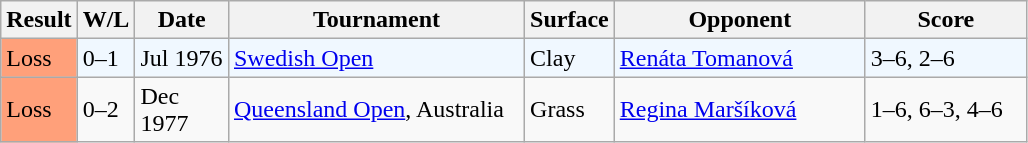<table class="sortable wikitable">
<tr>
<th>Result</th>
<th style="width:30px" class="unsortable">W/L</th>
<th style="width:55px">Date</th>
<th style="width:190px">Tournament</th>
<th style="width:50px">Surface</th>
<th style="width:160px">Opponent</th>
<th style="width:100px" class="unsortable">Score</th>
</tr>
<tr style="background:#f0f8ff;">
<td style="background:#ffa07a;">Loss</td>
<td>0–1</td>
<td>Jul 1976</td>
<td><a href='#'>Swedish Open</a></td>
<td>Clay</td>
<td> <a href='#'>Renáta Tomanová</a></td>
<td>3–6, 2–6</td>
</tr>
<tr>
<td style="background:#ffa07a;">Loss</td>
<td>0–2</td>
<td>Dec 1977</td>
<td><a href='#'>Queensland Open</a>, Australia</td>
<td>Grass</td>
<td> <a href='#'>Regina Maršíková</a></td>
<td>1–6, 6–3, 4–6</td>
</tr>
</table>
